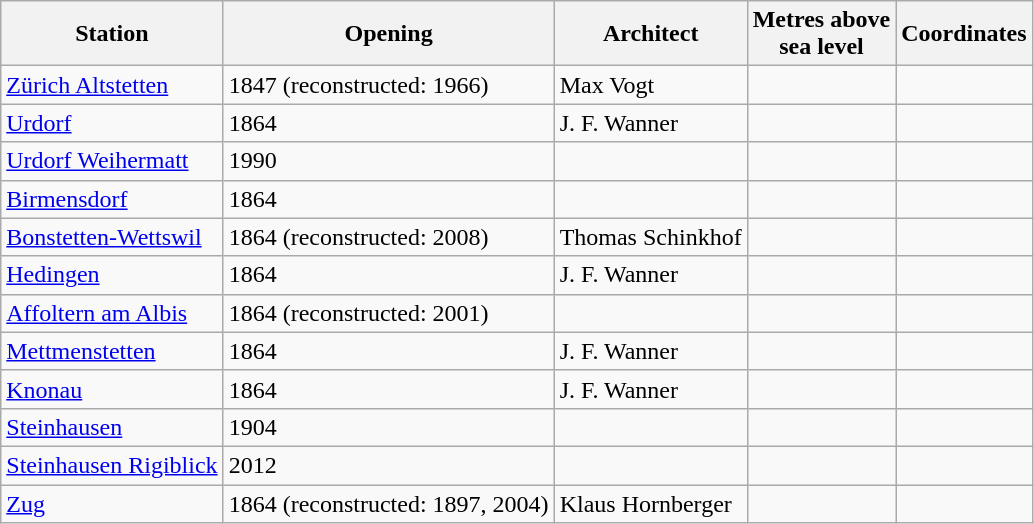<table class="wikitable" border="1">
<tr>
<th>Station</th>
<th>Opening</th>
<th>Architect</th>
<th>Metres above<br>sea level</th>
<th>Coordinates</th>
</tr>
<tr>
<td><a href='#'>Zürich Altstetten</a></td>
<td>1847 (reconstructed: 1966)</td>
<td>Max Vogt</td>
<td></td>
<td></td>
</tr>
<tr>
<td><a href='#'>Urdorf</a></td>
<td>1864</td>
<td>J. F. Wanner</td>
<td></td>
<td></td>
</tr>
<tr>
<td><a href='#'>Urdorf Weihermatt</a></td>
<td>1990</td>
<td></td>
<td></td>
<td></td>
</tr>
<tr>
<td><a href='#'>Birmensdorf</a></td>
<td>1864</td>
<td></td>
<td></td>
<td></td>
</tr>
<tr>
<td><a href='#'>Bonstetten-Wettswil</a></td>
<td>1864 (reconstructed: 2008)</td>
<td>Thomas Schinkhof</td>
<td></td>
<td></td>
</tr>
<tr>
<td><a href='#'>Hedingen</a></td>
<td>1864</td>
<td>J. F. Wanner</td>
<td></td>
<td></td>
</tr>
<tr>
<td><a href='#'>Affoltern am Albis</a></td>
<td>1864 (reconstructed: 2001)</td>
<td></td>
<td></td>
<td></td>
</tr>
<tr>
<td><a href='#'>Mettmenstetten</a></td>
<td>1864</td>
<td>J. F. Wanner</td>
<td></td>
<td></td>
</tr>
<tr>
<td><a href='#'>Knonau</a></td>
<td>1864</td>
<td>J. F. Wanner</td>
<td></td>
<td></td>
</tr>
<tr>
<td><a href='#'>Steinhausen</a></td>
<td>1904</td>
<td></td>
<td></td>
<td></td>
</tr>
<tr>
<td><a href='#'>Steinhausen Rigiblick</a></td>
<td>2012</td>
<td></td>
<td></td>
<td></td>
</tr>
<tr>
<td><a href='#'>Zug</a></td>
<td>1864 (reconstructed: 1897, 2004)</td>
<td>Klaus Hornberger</td>
<td></td>
<td></td>
</tr>
</table>
